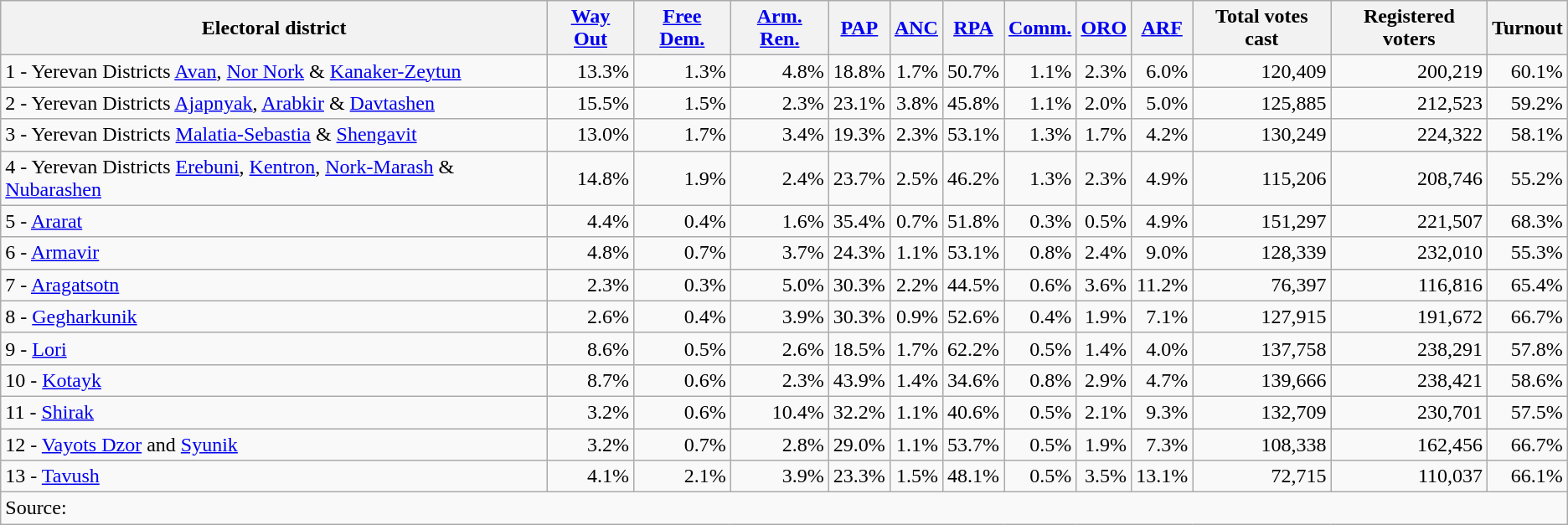<table class="wikitable sortable" style="text-align:right">
<tr>
<th>Electoral district</th>
<th><a href='#'>Way Out</a></th>
<th><a href='#'>Free Dem.</a></th>
<th><a href='#'>Arm. Ren.</a></th>
<th><a href='#'>PAP</a></th>
<th><a href='#'>ANC</a></th>
<th><a href='#'>RPA</a></th>
<th><a href='#'>Comm.</a></th>
<th><a href='#'>ORO</a></th>
<th><a href='#'>ARF</a></th>
<th>Total votes cast</th>
<th>Registered voters</th>
<th>Turnout</th>
</tr>
<tr>
<td align=left>1 - Yerevan Districts <a href='#'>Avan</a>, <a href='#'>Nor Nork</a> & <a href='#'>Kanaker-Zeytun</a></td>
<td>13.3%</td>
<td>1.3%</td>
<td>4.8%</td>
<td>18.8%</td>
<td>1.7%</td>
<td>50.7%</td>
<td>1.1%</td>
<td>2.3%</td>
<td>6.0%</td>
<td>120,409</td>
<td>200,219</td>
<td>60.1%</td>
</tr>
<tr>
<td align=left>2 - Yerevan Districts <a href='#'>Ajapnyak</a>, <a href='#'>Arabkir</a> & <a href='#'>Davtashen</a></td>
<td>15.5%</td>
<td>1.5%</td>
<td>2.3%</td>
<td>23.1%</td>
<td>3.8%</td>
<td>45.8%</td>
<td>1.1%</td>
<td>2.0%</td>
<td>5.0%</td>
<td>125,885</td>
<td>212,523</td>
<td>59.2%</td>
</tr>
<tr>
<td align=left>3 - Yerevan Districts <a href='#'>Malatia-Sebastia</a> & <a href='#'>Shengavit</a></td>
<td>13.0%</td>
<td>1.7%</td>
<td>3.4%</td>
<td>19.3%</td>
<td>2.3%</td>
<td>53.1%</td>
<td>1.3%</td>
<td>1.7%</td>
<td>4.2%</td>
<td>130,249</td>
<td>224,322</td>
<td>58.1%</td>
</tr>
<tr>
<td align=left>4 - Yerevan Districts <a href='#'>Erebuni</a>, <a href='#'>Kentron</a>, <a href='#'>Nork-Marash</a> & <a href='#'>Nubarashen</a></td>
<td>14.8%</td>
<td>1.9%</td>
<td>2.4%</td>
<td>23.7%</td>
<td>2.5%</td>
<td>46.2%</td>
<td>1.3%</td>
<td>2.3%</td>
<td>4.9%</td>
<td>115,206</td>
<td>208,746</td>
<td>55.2%</td>
</tr>
<tr>
<td align=left>5 - <a href='#'>Ararat</a></td>
<td>4.4%</td>
<td>0.4%</td>
<td>1.6%</td>
<td>35.4%</td>
<td>0.7%</td>
<td>51.8%</td>
<td>0.3%</td>
<td>0.5%</td>
<td>4.9%</td>
<td>151,297</td>
<td>221,507</td>
<td>68.3%</td>
</tr>
<tr>
<td align=left>6 - <a href='#'>Armavir</a></td>
<td>4.8%</td>
<td>0.7%</td>
<td>3.7%</td>
<td>24.3%</td>
<td>1.1%</td>
<td>53.1%</td>
<td>0.8%</td>
<td>2.4%</td>
<td>9.0%</td>
<td>128,339</td>
<td>232,010</td>
<td>55.3%</td>
</tr>
<tr>
<td align=left>7 - <a href='#'>Aragatsotn</a></td>
<td>2.3%</td>
<td>0.3%</td>
<td>5.0%</td>
<td>30.3%</td>
<td>2.2%</td>
<td>44.5%</td>
<td>0.6%</td>
<td>3.6%</td>
<td>11.2%</td>
<td>76,397</td>
<td>116,816</td>
<td>65.4%</td>
</tr>
<tr>
<td align=left>8 - <a href='#'>Gegharkunik</a></td>
<td>2.6%</td>
<td>0.4%</td>
<td>3.9%</td>
<td>30.3%</td>
<td>0.9%</td>
<td>52.6%</td>
<td>0.4%</td>
<td>1.9%</td>
<td>7.1%</td>
<td>127,915</td>
<td>191,672</td>
<td>66.7%</td>
</tr>
<tr>
<td align=left>9 - <a href='#'>Lori</a></td>
<td>8.6%</td>
<td>0.5%</td>
<td>2.6%</td>
<td>18.5%</td>
<td>1.7%</td>
<td>62.2%</td>
<td>0.5%</td>
<td>1.4%</td>
<td>4.0%</td>
<td>137,758</td>
<td>238,291</td>
<td>57.8%</td>
</tr>
<tr>
<td align=left>10 - <a href='#'>Kotayk</a></td>
<td>8.7%</td>
<td>0.6%</td>
<td>2.3%</td>
<td>43.9%</td>
<td>1.4%</td>
<td>34.6%</td>
<td>0.8%</td>
<td>2.9%</td>
<td>4.7%</td>
<td>139,666</td>
<td>238,421</td>
<td>58.6%</td>
</tr>
<tr>
<td align=left>11 - <a href='#'>Shirak</a></td>
<td>3.2%</td>
<td>0.6%</td>
<td>10.4%</td>
<td>32.2%</td>
<td>1.1%</td>
<td>40.6%</td>
<td>0.5%</td>
<td>2.1%</td>
<td>9.3%</td>
<td>132,709</td>
<td>230,701</td>
<td>57.5%</td>
</tr>
<tr>
<td align=left>12 - <a href='#'>Vayots Dzor</a> and <a href='#'>Syunik</a></td>
<td>3.2%</td>
<td>0.7%</td>
<td>2.8%</td>
<td>29.0%</td>
<td>1.1%</td>
<td>53.7%</td>
<td>0.5%</td>
<td>1.9%</td>
<td>7.3%</td>
<td>108,338</td>
<td>162,456</td>
<td>66.7%</td>
</tr>
<tr>
<td align=left>13 - <a href='#'>Tavush</a></td>
<td>4.1%</td>
<td>2.1%</td>
<td>3.9%</td>
<td>23.3%</td>
<td>1.5%</td>
<td>48.1%</td>
<td>0.5%</td>
<td>3.5%</td>
<td>13.1%</td>
<td>72,715</td>
<td>110,037</td>
<td>66.1%</td>
</tr>
<tr>
<td colspan=13 align=left>Source:  </td>
</tr>
</table>
